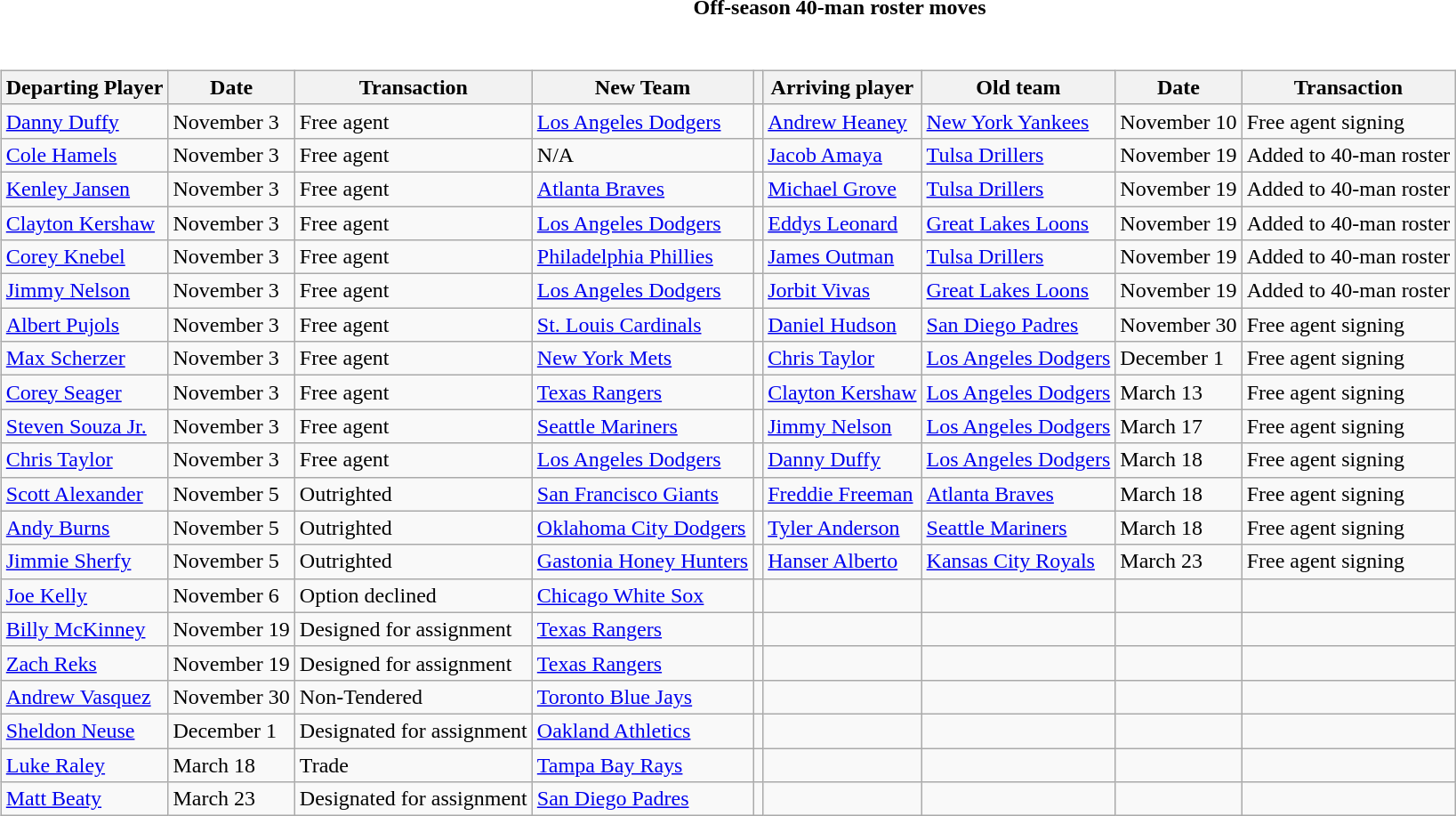<table class="toccolours collapsible collapsed" style="width:100%; background:inherit">
<tr>
<th>Off-season 40-man roster moves</th>
</tr>
<tr>
<td><br><table class="wikitable">
<tr>
<th>Departing Player</th>
<th>Date</th>
<th>Transaction</th>
<th>New Team</th>
<th></th>
<th>Arriving player</th>
<th>Old team</th>
<th>Date</th>
<th>Transaction</th>
</tr>
<tr>
<td><a href='#'>Danny Duffy</a></td>
<td>November 3</td>
<td>Free agent</td>
<td><a href='#'>Los Angeles Dodgers</a></td>
<td></td>
<td><a href='#'>Andrew Heaney</a></td>
<td><a href='#'>New York Yankees</a></td>
<td>November 10</td>
<td>Free agent signing</td>
</tr>
<tr>
<td><a href='#'>Cole Hamels</a></td>
<td>November 3</td>
<td>Free agent</td>
<td>N/A</td>
<td></td>
<td><a href='#'>Jacob Amaya</a></td>
<td><a href='#'>Tulsa Drillers</a></td>
<td>November 19</td>
<td>Added to 40-man roster</td>
</tr>
<tr>
<td><a href='#'>Kenley Jansen</a></td>
<td>November 3</td>
<td>Free agent</td>
<td><a href='#'>Atlanta Braves</a></td>
<td></td>
<td><a href='#'>Michael Grove</a></td>
<td><a href='#'>Tulsa Drillers</a></td>
<td>November 19</td>
<td>Added to 40-man roster</td>
</tr>
<tr>
<td><a href='#'>Clayton Kershaw</a></td>
<td>November 3</td>
<td>Free agent</td>
<td><a href='#'>Los Angeles Dodgers</a></td>
<td></td>
<td><a href='#'>Eddys Leonard</a></td>
<td><a href='#'>Great Lakes Loons</a></td>
<td>November 19</td>
<td>Added to 40-man roster</td>
</tr>
<tr>
<td><a href='#'>Corey Knebel</a></td>
<td>November 3</td>
<td>Free agent</td>
<td><a href='#'>Philadelphia Phillies</a></td>
<td></td>
<td><a href='#'>James Outman</a></td>
<td><a href='#'>Tulsa Drillers</a></td>
<td>November 19</td>
<td>Added to 40-man roster</td>
</tr>
<tr>
<td><a href='#'>Jimmy Nelson</a></td>
<td>November 3</td>
<td>Free agent</td>
<td><a href='#'>Los Angeles Dodgers</a></td>
<td></td>
<td><a href='#'>Jorbit Vivas</a></td>
<td><a href='#'>Great Lakes Loons</a></td>
<td>November 19</td>
<td>Added to 40-man roster</td>
</tr>
<tr>
<td><a href='#'>Albert Pujols</a></td>
<td>November 3</td>
<td>Free agent</td>
<td><a href='#'>St. Louis Cardinals</a></td>
<td></td>
<td><a href='#'>Daniel Hudson</a></td>
<td><a href='#'>San Diego Padres</a></td>
<td>November 30</td>
<td>Free agent signing</td>
</tr>
<tr>
<td><a href='#'>Max Scherzer</a></td>
<td>November 3</td>
<td>Free agent</td>
<td><a href='#'>New York Mets</a></td>
<td></td>
<td><a href='#'>Chris Taylor</a></td>
<td><a href='#'>Los Angeles Dodgers</a></td>
<td>December 1</td>
<td>Free agent signing</td>
</tr>
<tr>
<td><a href='#'>Corey Seager</a></td>
<td>November 3</td>
<td>Free agent</td>
<td><a href='#'>Texas Rangers</a></td>
<td></td>
<td><a href='#'>Clayton Kershaw</a></td>
<td><a href='#'>Los Angeles Dodgers</a></td>
<td>March 13</td>
<td>Free agent signing</td>
</tr>
<tr>
<td><a href='#'>Steven Souza Jr.</a></td>
<td>November 3</td>
<td>Free agent</td>
<td><a href='#'>Seattle Mariners</a></td>
<td></td>
<td><a href='#'>Jimmy Nelson</a></td>
<td><a href='#'>Los Angeles Dodgers</a></td>
<td>March 17</td>
<td>Free agent signing</td>
</tr>
<tr>
<td><a href='#'>Chris Taylor</a></td>
<td>November 3</td>
<td>Free agent</td>
<td><a href='#'>Los Angeles Dodgers</a></td>
<td></td>
<td><a href='#'>Danny Duffy</a></td>
<td><a href='#'>Los Angeles Dodgers</a></td>
<td>March 18</td>
<td>Free agent signing</td>
</tr>
<tr>
<td><a href='#'>Scott Alexander</a></td>
<td>November 5</td>
<td>Outrighted</td>
<td><a href='#'>San Francisco Giants</a></td>
<td></td>
<td><a href='#'>Freddie Freeman</a></td>
<td><a href='#'>Atlanta Braves</a></td>
<td>March 18</td>
<td>Free agent signing</td>
</tr>
<tr>
<td><a href='#'>Andy Burns</a></td>
<td>November 5</td>
<td>Outrighted</td>
<td><a href='#'>Oklahoma City Dodgers</a></td>
<td></td>
<td><a href='#'>Tyler Anderson</a></td>
<td><a href='#'>Seattle Mariners</a></td>
<td>March 18</td>
<td>Free agent signing</td>
</tr>
<tr>
<td><a href='#'>Jimmie Sherfy</a></td>
<td>November 5</td>
<td>Outrighted</td>
<td><a href='#'>Gastonia Honey Hunters</a></td>
<td></td>
<td><a href='#'>Hanser Alberto</a></td>
<td><a href='#'>Kansas City Royals</a></td>
<td>March 23</td>
<td>Free agent signing</td>
</tr>
<tr>
<td><a href='#'>Joe Kelly</a></td>
<td>November 6</td>
<td>Option declined</td>
<td><a href='#'>Chicago White Sox</a></td>
<td></td>
<td></td>
<td></td>
<td></td>
<td></td>
</tr>
<tr>
<td><a href='#'>Billy McKinney</a></td>
<td>November 19</td>
<td>Designed for assignment</td>
<td><a href='#'>Texas Rangers</a></td>
<td></td>
<td></td>
<td></td>
<td></td>
<td></td>
</tr>
<tr>
<td><a href='#'>Zach Reks</a></td>
<td>November 19</td>
<td>Designed for assignment</td>
<td><a href='#'>Texas Rangers</a></td>
<td></td>
<td></td>
<td></td>
<td></td>
<td></td>
</tr>
<tr>
<td><a href='#'>Andrew Vasquez</a></td>
<td>November 30</td>
<td>Non-Tendered </td>
<td><a href='#'>Toronto Blue Jays</a></td>
<td></td>
<td></td>
<td></td>
<td></td>
<td></td>
</tr>
<tr>
<td><a href='#'>Sheldon Neuse</a></td>
<td>December 1</td>
<td>Designated for assignment</td>
<td><a href='#'>Oakland Athletics</a></td>
<td></td>
<td></td>
<td></td>
<td></td>
<td></td>
</tr>
<tr>
<td><a href='#'>Luke Raley</a></td>
<td>March 18</td>
<td>Trade</td>
<td><a href='#'>Tampa Bay Rays</a></td>
<td></td>
<td></td>
<td></td>
<td></td>
<td></td>
</tr>
<tr>
<td><a href='#'>Matt Beaty</a></td>
<td>March 23</td>
<td>Designated for assignment</td>
<td><a href='#'>San Diego Padres</a></td>
<td></td>
<td></td>
<td></td>
<td></td>
<td></td>
</tr>
</table>
</td>
</tr>
</table>
